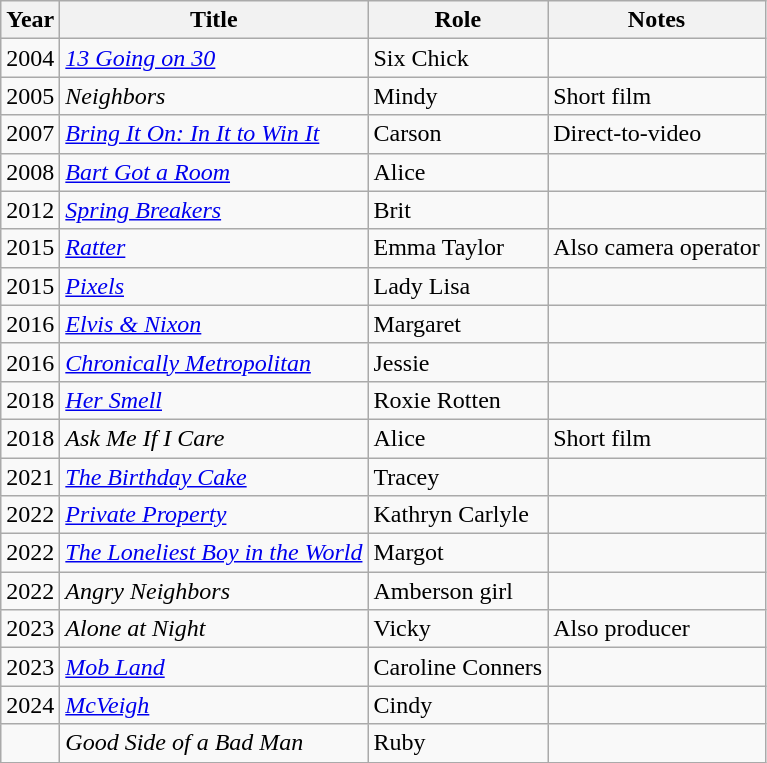<table class="wikitable sortable">
<tr>
<th>Year</th>
<th>Title</th>
<th>Role</th>
<th class="unsortable">Notes</th>
</tr>
<tr>
<td>2004</td>
<td><em><a href='#'>13 Going on 30</a></em></td>
<td>Six Chick</td>
<td></td>
</tr>
<tr>
<td>2005</td>
<td><em>Neighbors</em></td>
<td>Mindy</td>
<td>Short film</td>
</tr>
<tr>
<td>2007</td>
<td><em><a href='#'>Bring It On: In It to Win It</a></em></td>
<td>Carson</td>
<td>Direct-to-video</td>
</tr>
<tr>
<td>2008</td>
<td><em><a href='#'>Bart Got a Room</a></em></td>
<td>Alice</td>
<td></td>
</tr>
<tr>
<td>2012</td>
<td><em><a href='#'>Spring Breakers</a></em></td>
<td>Brit</td>
<td></td>
</tr>
<tr>
<td>2015</td>
<td><em><a href='#'>Ratter</a></em></td>
<td>Emma Taylor</td>
<td>Also camera operator</td>
</tr>
<tr>
<td>2015</td>
<td><em><a href='#'>Pixels</a></em></td>
<td>Lady Lisa</td>
<td></td>
</tr>
<tr>
<td>2016</td>
<td><em><a href='#'>Elvis & Nixon</a></em></td>
<td>Margaret</td>
<td></td>
</tr>
<tr>
<td>2016</td>
<td><em><a href='#'>Chronically Metropolitan</a></em></td>
<td>Jessie</td>
<td></td>
</tr>
<tr>
<td>2018</td>
<td><em><a href='#'>Her Smell</a></em></td>
<td>Roxie Rotten</td>
<td></td>
</tr>
<tr>
<td>2018</td>
<td><em>Ask Me If I Care</em></td>
<td>Alice</td>
<td>Short film</td>
</tr>
<tr>
<td>2021</td>
<td data-sort-value="Birthday Cake, The"><em><a href='#'>The Birthday Cake</a></em></td>
<td>Tracey</td>
<td></td>
</tr>
<tr>
<td>2022</td>
<td><em><a href='#'>Private Property</a></em></td>
<td>Kathryn Carlyle</td>
<td></td>
</tr>
<tr>
<td>2022</td>
<td data-sort-value="Loneliest Boy in the World, The"><em><a href='#'>The Loneliest Boy in the World</a></em></td>
<td>Margot</td>
<td></td>
</tr>
<tr>
<td>2022</td>
<td><em>Angry Neighbors</em></td>
<td>Amberson girl</td>
<td></td>
</tr>
<tr>
<td>2023</td>
<td><em>Alone at Night</em></td>
<td>Vicky</td>
<td>Also producer</td>
</tr>
<tr>
<td>2023</td>
<td><em><a href='#'>Mob Land</a></em></td>
<td>Caroline Conners</td>
<td></td>
</tr>
<tr>
<td>2024</td>
<td><em><a href='#'>McVeigh</a></em></td>
<td>Cindy</td>
<td></td>
</tr>
<tr>
<td></td>
<td><em>Good Side of a Bad Man</em></td>
<td>Ruby</td>
<td></td>
</tr>
</table>
